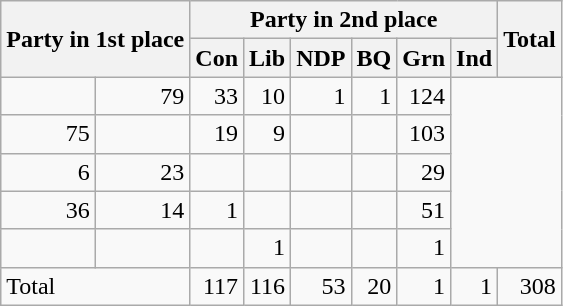<table class="wikitable" style="text-align:right;">
<tr>
<th rowspan="2" colspan="2" style="text-align:left;">Party in 1st place</th>
<th colspan="6">Party in 2nd place</th>
<th rowspan="2">Total</th>
</tr>
<tr>
<th>Con</th>
<th>Lib</th>
<th>NDP</th>
<th>BQ</th>
<th>Grn</th>
<th>Ind</th>
</tr>
<tr>
<td></td>
<td>79</td>
<td>33</td>
<td>10</td>
<td>1</td>
<td>1</td>
<td>124</td>
</tr>
<tr>
<td>75</td>
<td></td>
<td>19</td>
<td>9</td>
<td></td>
<td></td>
<td>103</td>
</tr>
<tr>
<td>6</td>
<td>23</td>
<td></td>
<td></td>
<td></td>
<td></td>
<td>29</td>
</tr>
<tr>
<td>36</td>
<td>14</td>
<td>1</td>
<td></td>
<td></td>
<td></td>
<td>51</td>
</tr>
<tr>
<td></td>
<td></td>
<td></td>
<td>1</td>
<td></td>
<td></td>
<td>1</td>
</tr>
<tr>
<td colspan="2" style="text-align:left;">Total</td>
<td>117</td>
<td>116</td>
<td>53</td>
<td>20</td>
<td>1</td>
<td>1</td>
<td>308</td>
</tr>
</table>
